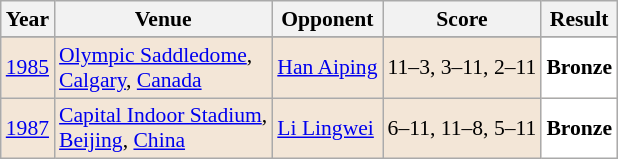<table class="sortable wikitable" style="font-size: 90%;">
<tr>
<th>Year</th>
<th>Venue</th>
<th>Opponent</th>
<th>Score</th>
<th>Result</th>
</tr>
<tr>
</tr>
<tr style="background:#F3E6D7">
<td align="center"><a href='#'>1985</a></td>
<td align="left"><a href='#'>Olympic Saddledome</a>, <br><a href='#'>Calgary</a>, <a href='#'>Canada</a></td>
<td align="left"> <a href='#'>Han Aiping</a></td>
<td align="left">11–3, 3–11, 2–11</td>
<td style="text-align:left; background:white"> <strong>Bronze</strong></td>
</tr>
<tr style="background:#F3E6D7">
<td align="center"><a href='#'>1987</a></td>
<td align="left"><a href='#'>Capital Indoor Stadium</a>, <br><a href='#'>Beijing</a>, <a href='#'>China</a></td>
<td align="left"> <a href='#'>Li Lingwei</a></td>
<td align="left">6–11, 11–8, 5–11</td>
<td style="text-align:left; background:white"> <strong>Bronze</strong></td>
</tr>
</table>
